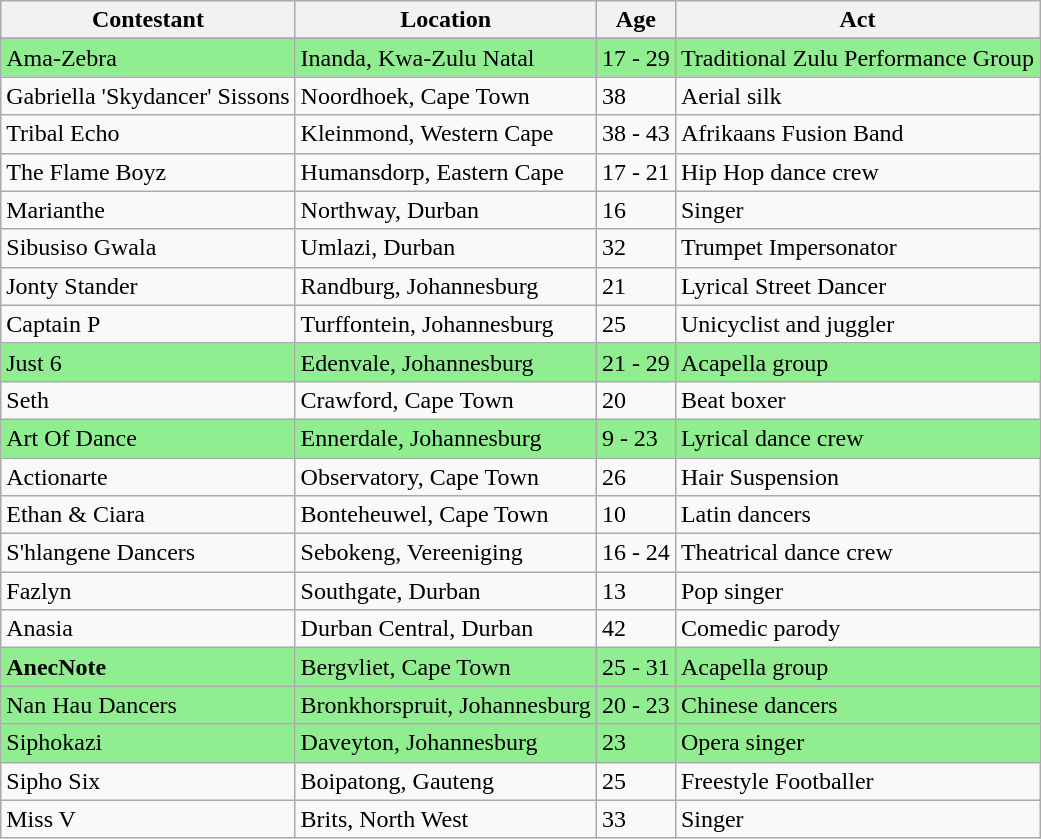<table class="wikitable sortable">
<tr>
<th>Contestant</th>
<th>Location</th>
<th>Age</th>
<th>Act</th>
</tr>
<tr>
</tr>
<tr style="background:lightgreen;">
<td>Ama-Zebra </td>
<td>Inanda, Kwa-Zulu Natal</td>
<td>17 - 29</td>
<td>Traditional Zulu Performance Group</td>
</tr>
<tr>
<td>Gabriella 'Skydancer' Sissons</td>
<td>Noordhoek, Cape Town</td>
<td>38</td>
<td>Aerial silk</td>
</tr>
<tr>
<td>Tribal Echo</td>
<td>Kleinmond, Western Cape</td>
<td>38 - 43</td>
<td>Afrikaans Fusion Band</td>
</tr>
<tr>
<td>The Flame Boyz</td>
<td>Humansdorp, Eastern Cape</td>
<td>17 - 21</td>
<td>Hip Hop dance crew</td>
</tr>
<tr>
<td>Marianthe</td>
<td>Northway, Durban</td>
<td>16</td>
<td>Singer</td>
</tr>
<tr>
<td>Sibusiso Gwala</td>
<td>Umlazi, Durban</td>
<td>32</td>
<td>Trumpet Impersonator</td>
</tr>
<tr>
<td>Jonty Stander</td>
<td>Randburg, Johannesburg</td>
<td>21</td>
<td>Lyrical Street Dancer</td>
</tr>
<tr>
<td>Captain P</td>
<td>Turffontein, Johannesburg</td>
<td>25</td>
<td>Unicyclist and juggler</td>
</tr>
<tr style="background:lightgreen;">
<td>Just 6</td>
<td>Edenvale, Johannesburg</td>
<td>21 - 29</td>
<td>Acapella group</td>
</tr>
<tr>
<td>Seth</td>
<td>Crawford, Cape Town</td>
<td>20</td>
<td>Beat boxer</td>
</tr>
<tr style="background:lightgreen;">
<td>Art Of Dance</td>
<td>Ennerdale, Johannesburg</td>
<td>9 - 23</td>
<td>Lyrical dance crew</td>
</tr>
<tr>
<td>Actionarte</td>
<td>Observatory, Cape Town</td>
<td>26</td>
<td>Hair Suspension</td>
</tr>
<tr>
<td>Ethan & Ciara</td>
<td>Bonteheuwel, Cape Town</td>
<td>10</td>
<td>Latin dancers</td>
</tr>
<tr>
<td>S'hlangene Dancers</td>
<td>Sebokeng, Vereeniging</td>
<td>16 - 24</td>
<td>Theatrical dance crew</td>
</tr>
<tr>
<td>Fazlyn </td>
<td>Southgate, Durban</td>
<td>13</td>
<td>Pop singer</td>
</tr>
<tr>
<td>Anasia</td>
<td>Durban Central, Durban</td>
<td>42</td>
<td>Comedic parody</td>
</tr>
<tr style="background:lightgreen;">
<td><strong>AnecNote</strong> </td>
<td>Bergvliet, Cape Town</td>
<td>25 - 31</td>
<td>Acapella group</td>
</tr>
<tr style="background:lightgreen;">
<td>Nan Hau Dancers</td>
<td>Bronkhorspruit, Johannesburg</td>
<td>20 - 23</td>
<td>Chinese dancers</td>
</tr>
<tr style="background:lightgreen;">
<td>Siphokazi</td>
<td>Daveyton, Johannesburg</td>
<td>23</td>
<td>Opera singer</td>
</tr>
<tr>
<td>Sipho Six</td>
<td>Boipatong, Gauteng</td>
<td>25</td>
<td>Freestyle Footballer</td>
</tr>
<tr>
<td>Miss V</td>
<td>Brits, North West</td>
<td>33</td>
<td>Singer</td>
</tr>
</table>
